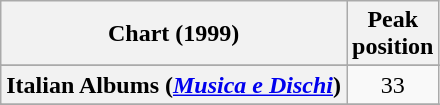<table class="wikitable sortable plainrowheaders">
<tr>
<th>Chart (1999)</th>
<th>Peak<br>position</th>
</tr>
<tr>
</tr>
<tr>
<th scope="row">Italian Albums (<em><a href='#'>Musica e Dischi</a></em>)</th>
<td align="center">33</td>
</tr>
<tr>
</tr>
<tr>
</tr>
<tr>
</tr>
<tr>
</tr>
<tr>
</tr>
</table>
